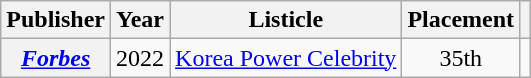<table class="wikitable plainrowheaders sortable" style="margin-right: 0;">
<tr>
<th scope="col">Publisher</th>
<th scope="col">Year</th>
<th scope="col">Listicle</th>
<th scope="col">Placement</th>
<th scope="col" class="unsortable"></th>
</tr>
<tr>
<th scope="row"><em><a href='#'>Forbes</a></em></th>
<td>2022</td>
<td><a href='#'>Korea Power Celebrity</a></td>
<td style="text-align:center;">35th</td>
<td style="text-align:center;"></td>
</tr>
</table>
